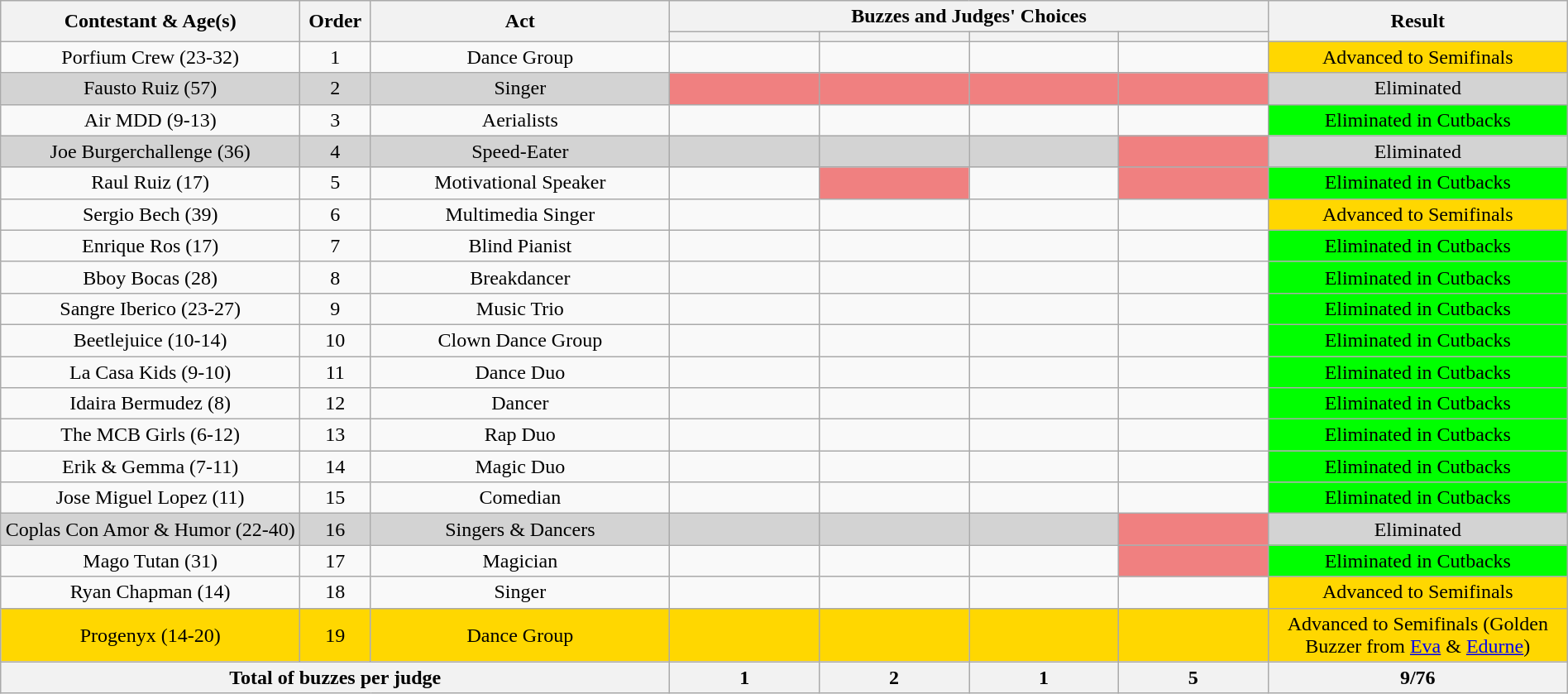<table class="wikitable sortable" style="width:100%; text-align:center;">
<tr>
<th scope="col" rowspan="2"  style="width:15%;">Contestant & Age(s)</th>
<th scope="col" rowspan="2"  data-sort-type="number" style="width:2%;">Order</th>
<th scope="col" rowspan="2" class="unsortable"  style="width:15%;">Act</th>
<th scope="col" colspan="4" class="unsortable" style="width:30%;">Buzzes and Judges' Choices</th>
<th scope="col" rowspan="2" style="width:15%;">Result</th>
</tr>
<tr>
<th width="100"></th>
<th width="100"></th>
<th width="100"></th>
<th width="100"></th>
</tr>
<tr>
<td>Porfium Crew (23-32)</td>
<td>1</td>
<td>Dance Group</td>
<td></td>
<td></td>
<td></td>
<td></td>
<td style="background:gold">Advanced to Semifinals</td>
</tr>
<tr bgcolor=lightgrey>
<td>Fausto Ruiz (57)</td>
<td>2</td>
<td>Singer</td>
<td style="background:#F08080"></td>
<td style="background:#F08080"></td>
<td style="background:#F08080"></td>
<td style="background:#F08080"></td>
<td style="background:">Eliminated</td>
</tr>
<tr>
<td>Air MDD (9-13)</td>
<td>3</td>
<td>Aerialists</td>
<td></td>
<td></td>
<td></td>
<td></td>
<td style="background:lime">Eliminated in Cutbacks</td>
</tr>
<tr bgcolor=lightgrey>
<td>Joe Burgerchallenge (36)</td>
<td>4</td>
<td>Speed-Eater</td>
<td></td>
<td></td>
<td></td>
<td style="background:#F08080"></td>
<td style="background:">Eliminated</td>
</tr>
<tr>
<td>Raul Ruiz (17)</td>
<td>5</td>
<td>Motivational Speaker</td>
<td></td>
<td style="background:#F08080"></td>
<td></td>
<td style="background:#F08080"></td>
<td style="background:lime">Eliminated in Cutbacks</td>
</tr>
<tr>
<td>Sergio Bech (39)</td>
<td>6</td>
<td>Multimedia Singer</td>
<td></td>
<td></td>
<td></td>
<td></td>
<td style="background:gold">Advanced to Semifinals</td>
</tr>
<tr>
<td>Enrique Ros (17)</td>
<td>7</td>
<td>Blind Pianist</td>
<td></td>
<td></td>
<td></td>
<td></td>
<td style="background:lime">Eliminated in Cutbacks</td>
</tr>
<tr>
<td>Bboy Bocas (28)</td>
<td>8</td>
<td>Breakdancer</td>
<td></td>
<td></td>
<td></td>
<td></td>
<td style="background:lime">Eliminated in Cutbacks</td>
</tr>
<tr>
<td>Sangre Iberico (23-27)</td>
<td>9</td>
<td>Music Trio</td>
<td></td>
<td></td>
<td></td>
<td></td>
<td style="background:lime">Eliminated in Cutbacks</td>
</tr>
<tr>
<td>Beetlejuice (10-14)</td>
<td>10</td>
<td>Clown Dance Group</td>
<td></td>
<td></td>
<td></td>
<td></td>
<td style="background:lime">Eliminated in Cutbacks</td>
</tr>
<tr>
<td>La Casa Kids (9-10)</td>
<td>11</td>
<td>Dance Duo</td>
<td></td>
<td></td>
<td></td>
<td></td>
<td style="background:lime">Eliminated in Cutbacks</td>
</tr>
<tr>
<td>Idaira Bermudez (8)</td>
<td>12</td>
<td>Dancer</td>
<td></td>
<td></td>
<td></td>
<td></td>
<td style="background:lime">Eliminated in Cutbacks</td>
</tr>
<tr>
<td>The MCB Girls (6-12)</td>
<td>13</td>
<td>Rap Duo</td>
<td></td>
<td></td>
<td></td>
<td></td>
<td style="background:lime">Eliminated in Cutbacks</td>
</tr>
<tr>
<td>Erik & Gemma (7-11)</td>
<td>14</td>
<td>Magic Duo</td>
<td></td>
<td></td>
<td></td>
<td></td>
<td style="background:lime">Eliminated in Cutbacks</td>
</tr>
<tr>
<td>Jose Miguel Lopez (11)</td>
<td>15</td>
<td>Comedian</td>
<td></td>
<td></td>
<td></td>
<td></td>
<td style="background:lime">Eliminated in Cutbacks</td>
</tr>
<tr bgcolor=lightgrey>
<td>Coplas Con Amor & Humor (22-40)</td>
<td>16</td>
<td>Singers & Dancers</td>
<td></td>
<td></td>
<td></td>
<td style="background:#F08080"></td>
<td style="background:">Eliminated</td>
</tr>
<tr>
<td>Mago Tutan (31)</td>
<td>17</td>
<td>Magician</td>
<td></td>
<td></td>
<td></td>
<td style="background:#F08080"></td>
<td style="background:lime">Eliminated in Cutbacks</td>
</tr>
<tr>
<td>Ryan Chapman (14)</td>
<td>18</td>
<td>Singer</td>
<td></td>
<td></td>
<td></td>
<td></td>
<td style="background:gold">Advanced to Semifinals</td>
</tr>
<tr bgcolor=gold>
<td>Progenyx (14-20) </td>
<td>19</td>
<td>Dance Group</td>
<td></td>
<td></td>
<td></td>
<td></td>
<td style="background:gold">Advanced to Semifinals (Golden Buzzer from <a href='#'>Eva</a> & <a href='#'>Edurne</a>)</td>
</tr>
<tr>
<th colspan="3">Total of buzzes per judge</th>
<th>1</th>
<th>2</th>
<th>1</th>
<th>5</th>
<th>9/76</th>
</tr>
</table>
